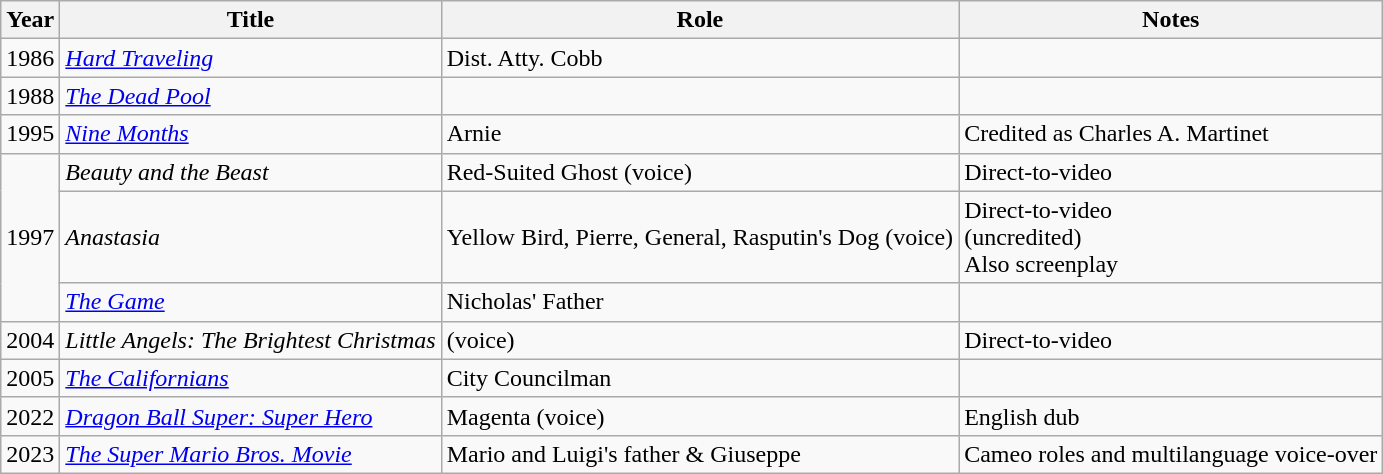<table class="wikitable sortable plainrowheaders" style="white-space:nowrap">
<tr>
<th>Year</th>
<th>Title</th>
<th>Role</th>
<th>Notes</th>
</tr>
<tr>
<td>1986</td>
<td><em><a href='#'>Hard Traveling</a></em></td>
<td>Dist. Atty. Cobb</td>
<td></td>
</tr>
<tr>
<td>1988</td>
<td><em><a href='#'>The Dead Pool</a></em></td>
<td></td>
<td></td>
</tr>
<tr>
<td>1995</td>
<td><em><a href='#'>Nine Months</a></em></td>
<td>Arnie</td>
<td> Credited as Charles A. Martinet</td>
</tr>
<tr>
<td rowspan=3>1997</td>
<td><em>Beauty and the Beast</em></td>
<td>Red-Suited Ghost (voice)</td>
<td>Direct-to-video</td>
</tr>
<tr>
<td><em>Anastasia</em></td>
<td>Yellow Bird, Pierre, General, Rasputin's Dog (voice)</td>
<td>Direct-to-video <br> (uncredited) <br> Also screenplay</td>
</tr>
<tr>
<td><em><a href='#'>The Game</a></em></td>
<td>Nicholas' Father</td>
<td></td>
</tr>
<tr>
<td>2004</td>
<td><em>Little Angels: The Brightest Christmas</em></td>
<td>(voice)</td>
<td>Direct-to-video</td>
</tr>
<tr>
<td>2005</td>
<td><em><a href='#'>The Californians</a></em></td>
<td>City Councilman</td>
<td></td>
</tr>
<tr>
<td>2022</td>
<td><em><a href='#'>Dragon Ball Super: Super Hero</a></em></td>
<td>Magenta (voice)</td>
<td> English dub</td>
</tr>
<tr>
<td>2023</td>
<td><em><a href='#'>The Super Mario Bros. Movie</a></em></td>
<td>Mario and Luigi's father & Giuseppe</td>
<td> Cameo roles and multilanguage voice-over</td>
</tr>
</table>
